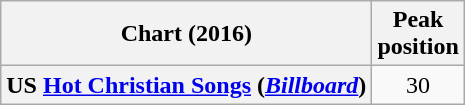<table class="wikitable plainrowheaders" style="text-align:center;">
<tr>
<th>Chart (2016)</th>
<th>Peak<br>position</th>
</tr>
<tr>
<th scope="row">US <a href='#'>Hot Christian Songs</a> (<em><a href='#'>Billboard</a></em>)</th>
<td>30</td>
</tr>
</table>
